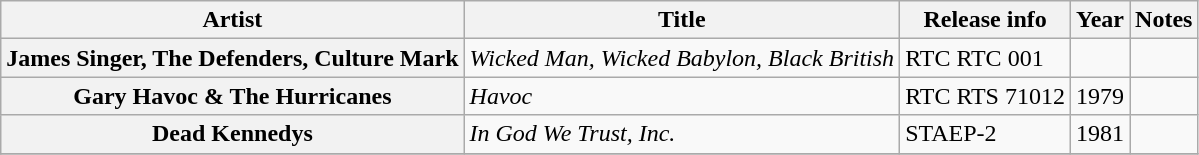<table class="wikitable plainrowheaders sortable">
<tr>
<th scope="col">Artist</th>
<th scope="col">Title</th>
<th scope="col">Release info</th>
<th scope="col">Year</th>
<th scope="col" class="unsortable">Notes</th>
</tr>
<tr>
<th scope="row">James Singer, The Defenders, Culture Mark</th>
<td><em>Wicked Man, Wicked Babylon, Black British </em></td>
<td>RTC RTC 001</td>
<td></td>
<td></td>
</tr>
<tr>
<th scope="row">Gary Havoc & The Hurricanes</th>
<td><em>Havoc</em></td>
<td>RTC RTS 71012</td>
<td>1979</td>
<td></td>
</tr>
<tr>
<th scope="row">Dead Kennedys</th>
<td><em>In God We Trust, Inc.</em></td>
<td>STAEP-2</td>
<td>1981</td>
<td></td>
</tr>
<tr>
</tr>
</table>
